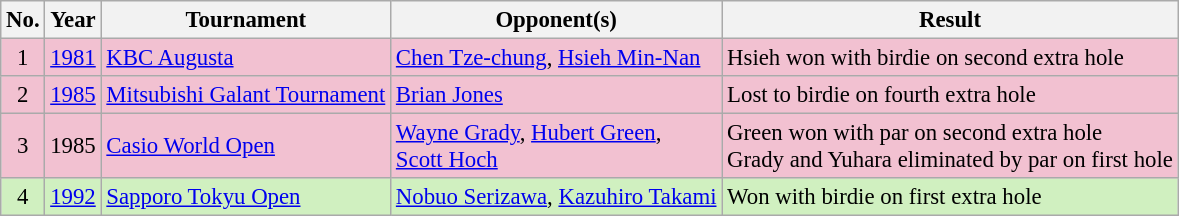<table class="wikitable" style="font-size:95%;">
<tr>
<th>No.</th>
<th>Year</th>
<th>Tournament</th>
<th>Opponent(s)</th>
<th>Result</th>
</tr>
<tr style="background:#F2C1D1;">
<td align=center>1</td>
<td><a href='#'>1981</a></td>
<td><a href='#'>KBC Augusta</a></td>
<td> <a href='#'>Chen Tze-chung</a>,  <a href='#'>Hsieh Min-Nan</a></td>
<td>Hsieh won with birdie on second extra hole</td>
</tr>
<tr style="background:#F2C1D1;">
<td align=center>2</td>
<td><a href='#'>1985</a></td>
<td><a href='#'>Mitsubishi Galant Tournament</a></td>
<td> <a href='#'>Brian Jones</a></td>
<td>Lost to birdie on fourth extra hole</td>
</tr>
<tr style="background:#F2C1D1;">
<td align=center>3</td>
<td>1985</td>
<td><a href='#'>Casio World Open</a></td>
<td> <a href='#'>Wayne Grady</a>,  <a href='#'>Hubert Green</a>,<br> <a href='#'>Scott Hoch</a></td>
<td>Green won with par on second extra hole<br>Grady and Yuhara eliminated by par on first hole</td>
</tr>
<tr style="background:#D0F0C0;">
<td align=center>4</td>
<td><a href='#'>1992</a></td>
<td><a href='#'>Sapporo Tokyu Open</a></td>
<td> <a href='#'>Nobuo Serizawa</a>,  <a href='#'>Kazuhiro Takami</a></td>
<td>Won with birdie on first extra hole</td>
</tr>
</table>
